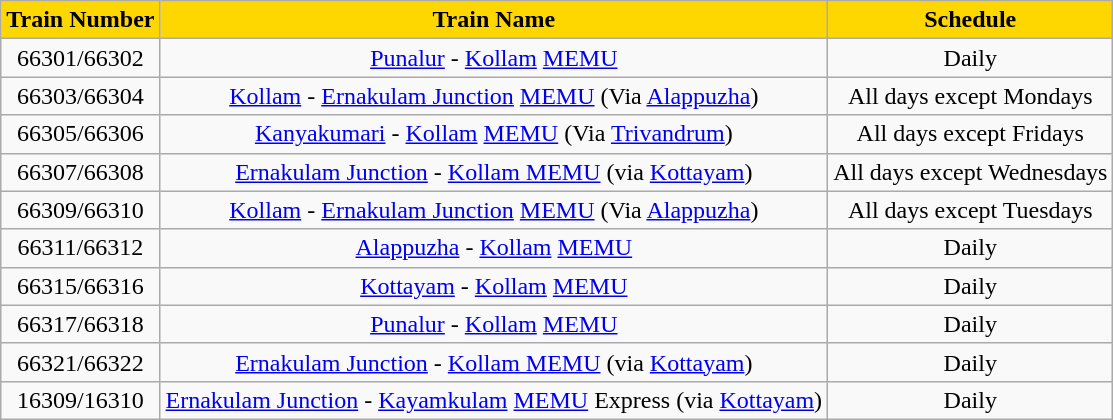<table class="wikitable plainrowheaders unsortable" style="text-align:center">
<tr>
<th scope="col" rowspan="1" style="background:Gold;">Train Number</th>
<th scope="col" rowspan="1" style="background:Gold;">Train Name</th>
<th scope="col" rowspan="1" style="background:Gold;">Schedule</th>
</tr>
<tr>
<td valign="center">66301/66302</td>
<td valign="center"><a href='#'>Punalur</a> - <a href='#'>Kollam</a> <a href='#'>MEMU</a></td>
<td valign="center">Daily</td>
</tr>
<tr>
<td valign="center">66303/66304</td>
<td valign="center"><a href='#'>Kollam</a> - <a href='#'>Ernakulam Junction</a> <a href='#'>MEMU</a> (Via <a href='#'>Alappuzha</a>)</td>
<td valign="center">All days except Mondays</td>
</tr>
<tr>
<td valign="center">66305/66306</td>
<td valign="center"><a href='#'>Kanyakumari</a> - <a href='#'>Kollam</a> <a href='#'>MEMU</a> (Via <a href='#'>Trivandrum</a>)</td>
<td valign="center">All days except Fridays</td>
</tr>
<tr>
<td valign="center">66307/66308</td>
<td valign="center"><a href='#'>Ernakulam Junction</a> - <a href='#'>Kollam MEMU</a> (via <a href='#'>Kottayam</a>)</td>
<td valign="center">All days except Wednesdays</td>
</tr>
<tr>
<td>66309/66310</td>
<td><a href='#'>Kollam</a> - <a href='#'>Ernakulam Junction</a> <a href='#'>MEMU</a> (Via <a href='#'>Alappuzha</a>)</td>
<td>All days except Tuesdays</td>
</tr>
<tr>
<td>66311/66312</td>
<td><a href='#'>Alappuzha</a> - <a href='#'>Kollam</a> <a href='#'>MEMU</a></td>
<td>Daily</td>
</tr>
<tr>
<td>66315/66316</td>
<td><a href='#'>Kottayam</a> - <a href='#'>Kollam</a> <a href='#'>MEMU</a></td>
<td>Daily</td>
</tr>
<tr>
<td>66317/66318</td>
<td><a href='#'>Punalur</a> - <a href='#'>Kollam</a> <a href='#'>MEMU</a></td>
<td>Daily</td>
</tr>
<tr>
<td valign="center">66321/66322</td>
<td valign="center"><a href='#'>Ernakulam Junction</a> - <a href='#'>Kollam MEMU</a> (via <a href='#'>Kottayam</a>)</td>
<td valign="center">Daily</td>
</tr>
<tr>
<td>16309/16310</td>
<td><a href='#'>Ernakulam Junction</a> - <a href='#'>Kayamkulam</a> <a href='#'>MEMU</a> Express (via <a href='#'>Kottayam</a>)</td>
<td>Daily</td>
</tr>
</table>
